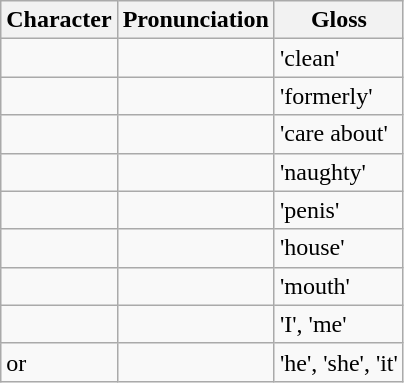<table class="wikitable">
<tr>
<th>Character</th>
<th>Pronunciation</th>
<th>Gloss</th>
</tr>
<tr>
<td></td>
<td></td>
<td>'clean'</td>
</tr>
<tr>
<td></td>
<td></td>
<td>'formerly'</td>
</tr>
<tr>
<td></td>
<td></td>
<td>'care about'</td>
</tr>
<tr>
<td></td>
<td></td>
<td>'naughty'</td>
</tr>
<tr>
<td></td>
<td></td>
<td>'penis'</td>
</tr>
<tr>
<td></td>
<td></td>
<td>'house'</td>
</tr>
<tr>
<td></td>
<td></td>
<td>'mouth'</td>
</tr>
<tr>
<td></td>
<td></td>
<td>'I', 'me'</td>
</tr>
<tr>
<td> or </td>
<td></td>
<td>'he', 'she', 'it'</td>
</tr>
</table>
